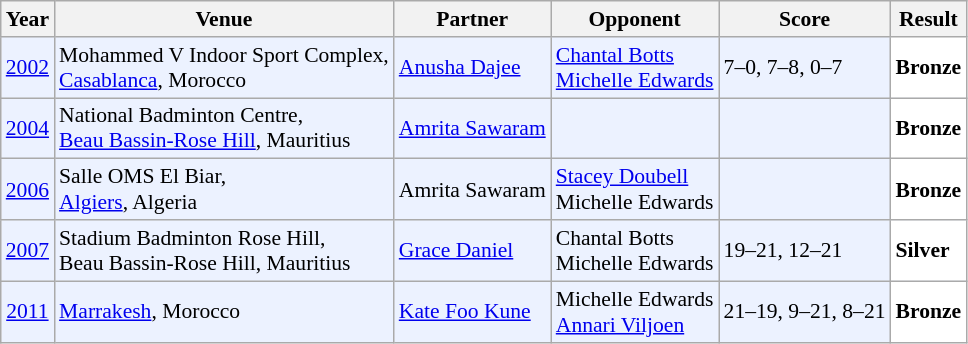<table class="sortable wikitable" style="font-size: 90%;">
<tr>
<th>Year</th>
<th>Venue</th>
<th>Partner</th>
<th>Opponent</th>
<th>Score</th>
<th>Result</th>
</tr>
<tr style="background:#ECF2FF">
<td align="center"><a href='#'>2002</a></td>
<td align="left">Mohammed V Indoor Sport Complex,<br><a href='#'>Casablanca</a>, Morocco</td>
<td align="left"> <a href='#'>Anusha Dajee</a></td>
<td align="left"> <a href='#'>Chantal Botts</a><br> <a href='#'>Michelle Edwards</a></td>
<td align="left">7–0, 7–8, 0–7</td>
<td style="text-align:left; background:white"> <strong>Bronze</strong></td>
</tr>
<tr style="background:#ECF2FF">
<td align="center"><a href='#'>2004</a></td>
<td align="left">National Badminton Centre,<br><a href='#'>Beau Bassin-Rose Hill</a>, Mauritius</td>
<td align="left"> <a href='#'>Amrita Sawaram</a></td>
<td align="left"><br></td>
<td align="left"></td>
<td style="text-align:left; background:white"> <strong>Bronze</strong></td>
</tr>
<tr style="background:#ECF2FF">
<td align="center"><a href='#'>2006</a></td>
<td align="left">Salle OMS El Biar,<br><a href='#'>Algiers</a>, Algeria</td>
<td align="left"> Amrita Sawaram</td>
<td align="left"> <a href='#'>Stacey Doubell</a><br> Michelle Edwards</td>
<td align="left"></td>
<td style="text-align:left; background:white"> <strong>Bronze</strong></td>
</tr>
<tr style="background:#ECF2FF">
<td align="center"><a href='#'>2007</a></td>
<td align="left">Stadium Badminton Rose Hill,<br>Beau Bassin-Rose Hill, Mauritius</td>
<td align="left"> <a href='#'>Grace Daniel</a></td>
<td align="left"> Chantal Botts<br> Michelle Edwards</td>
<td align="left">19–21, 12–21</td>
<td style="text-align:left; background:white"> <strong>Silver</strong></td>
</tr>
<tr style="background:#ECF2FF">
<td align="center"><a href='#'>2011</a></td>
<td align="left"><a href='#'>Marrakesh</a>, Morocco</td>
<td align="left"> <a href='#'>Kate Foo Kune</a></td>
<td align="left"> Michelle Edwards<br> <a href='#'>Annari Viljoen</a></td>
<td align="left">21–19, 9–21, 8–21</td>
<td style="text-align:left; background:white"> <strong>Bronze</strong></td>
</tr>
</table>
